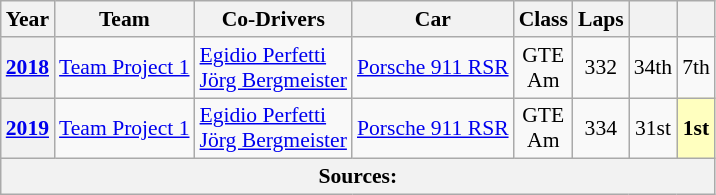<table class="wikitable" style="text-align:center; font-size:90%">
<tr>
<th>Year</th>
<th>Team</th>
<th>Co-Drivers</th>
<th>Car</th>
<th>Class</th>
<th>Laps</th>
<th></th>
<th></th>
</tr>
<tr>
<th><a href='#'>2018</a></th>
<td align="left"> <a href='#'>Team Project 1</a></td>
<td align="left"> <a href='#'>Egidio Perfetti</a><br> <a href='#'>Jörg Bergmeister</a></td>
<td align="left"><a href='#'>Porsche 911 RSR</a></td>
<td>GTE<br>Am</td>
<td>332</td>
<td>34th</td>
<td>7th</td>
</tr>
<tr>
<th><a href='#'>2019</a></th>
<td align="left"> <a href='#'>Team Project 1</a></td>
<td align="left"> <a href='#'>Egidio Perfetti</a><br> <a href='#'>Jörg Bergmeister</a></td>
<td align="left"><a href='#'>Porsche 911 RSR</a></td>
<td>GTE<br>Am</td>
<td>334</td>
<td>31st</td>
<td style="background:#FFFFBF;"><strong>1st</strong></td>
</tr>
<tr>
<th colspan="8">Sources:</th>
</tr>
</table>
